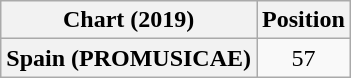<table class="wikitable sortable plainrowheaders" style="text-align:center">
<tr>
<th scope="col">Chart (2019)</th>
<th scope="col">Position</th>
</tr>
<tr>
<th scope="row">Spain (PROMUSICAE)</th>
<td>57</td>
</tr>
</table>
